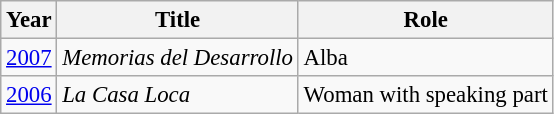<table class="wikitable" style="font-size:95%;">
<tr>
<th>Year</th>
<th>Title</th>
<th>Role</th>
</tr>
<tr>
<td><a href='#'>2007</a></td>
<td><em>Memorias del Desarrollo</em></td>
<td>Alba</td>
</tr>
<tr>
<td><a href='#'>2006</a></td>
<td><em>La Casa Loca</em></td>
<td>Woman with speaking part</td>
</tr>
</table>
